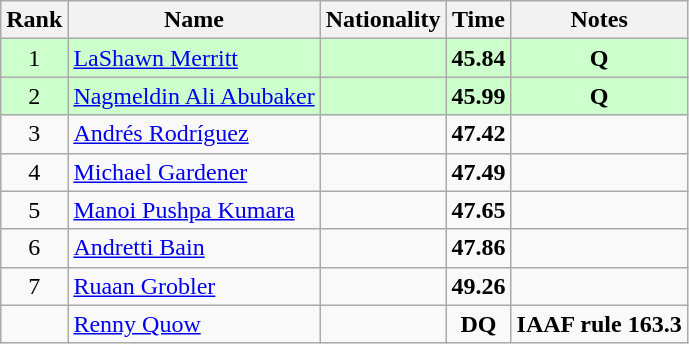<table class="wikitable sortable" style="text-align:center">
<tr>
<th>Rank</th>
<th>Name</th>
<th>Nationality</th>
<th>Time</th>
<th>Notes</th>
</tr>
<tr bgcolor=ccffcc>
<td>1</td>
<td align=left><a href='#'>LaShawn Merritt</a></td>
<td align=left></td>
<td><strong>45.84</strong></td>
<td><strong>Q</strong></td>
</tr>
<tr bgcolor=ccffcc>
<td>2</td>
<td align=left><a href='#'>Nagmeldin Ali Abubaker</a></td>
<td align=left></td>
<td><strong>45.99</strong></td>
<td><strong>Q</strong></td>
</tr>
<tr>
<td>3</td>
<td align=left><a href='#'>Andrés Rodríguez</a></td>
<td align=left></td>
<td><strong>47.42</strong></td>
<td></td>
</tr>
<tr>
<td>4</td>
<td align=left><a href='#'>Michael Gardener</a></td>
<td align=left></td>
<td><strong>47.49</strong></td>
<td></td>
</tr>
<tr>
<td>5</td>
<td align=left><a href='#'>Manoi Pushpa Kumara</a></td>
<td align=left></td>
<td><strong>47.65</strong></td>
<td></td>
</tr>
<tr>
<td>6</td>
<td align=left><a href='#'>Andretti Bain</a></td>
<td align=left></td>
<td><strong>47.86</strong></td>
<td></td>
</tr>
<tr>
<td>7</td>
<td align=left><a href='#'>Ruaan Grobler</a></td>
<td align=left></td>
<td><strong>49.26</strong></td>
<td></td>
</tr>
<tr>
<td></td>
<td align=left><a href='#'>Renny Quow</a></td>
<td align=left></td>
<td><strong>DQ</strong></td>
<td><strong>IAAF rule 163.3</strong></td>
</tr>
</table>
